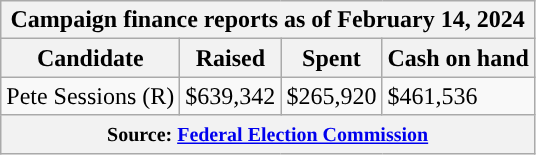<table class="wikitable sortable">
<tr>
<th colspan=4>Campaign finance reports as of February 14, 2024</th>
</tr>
<tr style="text-align:center;">
<th>Candidate</th>
<th>Raised</th>
<th>Spent</th>
<th>Cash on hand</th>
</tr>
<tr>
<td style="background-color:">Pete Sessions (R)</td>
<td>$639,342</td>
<td>$265,920</td>
<td>$461,536</td>
</tr>
<tr>
<th colspan="4"><small>Source: <a href='#'>Federal Election Commission</a></small></th>
</tr>
</table>
